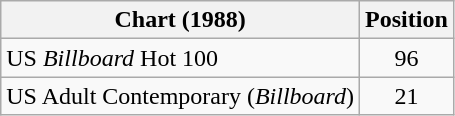<table class="wikitable sortable">
<tr>
<th>Chart (1988)</th>
<th>Position</th>
</tr>
<tr>
<td>US <em>Billboard</em> Hot 100</td>
<td style="text-align:center;">96</td>
</tr>
<tr>
<td>US Adult Contemporary (<em>Billboard</em>)</td>
<td style="text-align:center;">21</td>
</tr>
</table>
